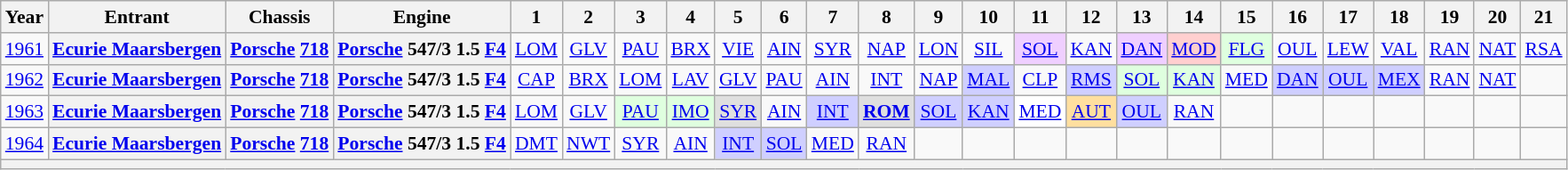<table class="wikitable" style="text-align:center; font-size:90%">
<tr>
<th>Year</th>
<th>Entrant</th>
<th>Chassis</th>
<th>Engine</th>
<th>1</th>
<th>2</th>
<th>3</th>
<th>4</th>
<th>5</th>
<th>6</th>
<th>7</th>
<th>8</th>
<th>9</th>
<th>10</th>
<th>11</th>
<th>12</th>
<th>13</th>
<th>14</th>
<th>15</th>
<th>16</th>
<th>17</th>
<th>18</th>
<th>19</th>
<th>20</th>
<th>21</th>
</tr>
<tr>
<td><a href='#'>1961</a></td>
<th><a href='#'>Ecurie Maarsbergen</a></th>
<th><a href='#'>Porsche</a> <a href='#'>718</a></th>
<th><a href='#'>Porsche</a> 547/3 1.5 <a href='#'>F4</a></th>
<td><a href='#'>LOM</a></td>
<td><a href='#'>GLV</a></td>
<td><a href='#'>PAU</a></td>
<td><a href='#'>BRX</a></td>
<td><a href='#'>VIE</a></td>
<td><a href='#'>AIN</a></td>
<td><a href='#'>SYR</a></td>
<td><a href='#'>NAP</a></td>
<td><a href='#'>LON</a></td>
<td><a href='#'>SIL</a></td>
<td style="background:#efcfff;"><a href='#'>SOL</a><br></td>
<td><a href='#'>KAN</a></td>
<td style="background:#efcfff;"><a href='#'>DAN</a><br></td>
<td style="background:#ffcfcf;"><a href='#'>MOD</a><br></td>
<td style="background:#dfffdf;"><a href='#'>FLG</a><br></td>
<td><a href='#'>OUL</a></td>
<td><a href='#'>LEW</a></td>
<td><a href='#'>VAL</a></td>
<td><a href='#'>RAN</a></td>
<td><a href='#'>NAT</a></td>
<td><a href='#'>RSA</a></td>
</tr>
<tr>
<td><a href='#'>1962</a></td>
<th><a href='#'>Ecurie Maarsbergen</a></th>
<th><a href='#'>Porsche</a> <a href='#'>718</a></th>
<th><a href='#'>Porsche</a> 547/3 1.5 <a href='#'>F4</a></th>
<td><a href='#'>CAP</a></td>
<td><a href='#'>BRX</a></td>
<td><a href='#'>LOM</a></td>
<td><a href='#'>LAV</a></td>
<td><a href='#'>GLV</a></td>
<td><a href='#'>PAU</a></td>
<td><a href='#'>AIN</a></td>
<td><a href='#'>INT</a></td>
<td><a href='#'>NAP</a></td>
<td style="background:#cfcfff;"><a href='#'>MAL</a><br></td>
<td><a href='#'>CLP</a></td>
<td style="background:#cfcfff;"><a href='#'>RMS</a><br></td>
<td style="background:#dfffdf;"><a href='#'>SOL</a><br></td>
<td style="background:#dfffdf;"><a href='#'>KAN</a><br></td>
<td><a href='#'>MED</a></td>
<td style="background:#cfcfff;"><a href='#'>DAN</a><br></td>
<td style="background:#cfcfff;"><a href='#'>OUL</a><br></td>
<td style="background:#cfcfff;"><a href='#'>MEX</a><br></td>
<td><a href='#'>RAN</a></td>
<td><a href='#'>NAT</a></td>
<td></td>
</tr>
<tr>
<td><a href='#'>1963</a></td>
<th><a href='#'>Ecurie Maarsbergen</a></th>
<th><a href='#'>Porsche</a> <a href='#'>718</a></th>
<th><a href='#'>Porsche</a> 547/3 1.5 <a href='#'>F4</a></th>
<td><a href='#'>LOM</a></td>
<td><a href='#'>GLV</a></td>
<td style="background:#dfffdf;"><a href='#'>PAU</a><br></td>
<td style="background:#dfffdf;"><a href='#'>IMO</a><br></td>
<td style="background:#dfdfdf;"><a href='#'>SYR</a><br></td>
<td><a href='#'>AIN</a></td>
<td style="background:#cfcfff;"><a href='#'>INT</a><br></td>
<td style="background:#dfdfdf;"><strong><a href='#'>ROM</a></strong><br></td>
<td style="background:#cfcfff;"><a href='#'>SOL</a><br></td>
<td style="background:#cfcfff;"><a href='#'>KAN</a><br></td>
<td style="background:#ffffff;"><a href='#'>MED</a><br></td>
<td style="background:#ffdf9f;"><a href='#'>AUT</a><br></td>
<td style="background:#cfcfff;"><a href='#'>OUL</a><br></td>
<td><a href='#'>RAN</a></td>
<td></td>
<td></td>
<td></td>
<td></td>
<td></td>
<td></td>
<td></td>
</tr>
<tr>
<td><a href='#'>1964</a></td>
<th><a href='#'>Ecurie Maarsbergen</a></th>
<th><a href='#'>Porsche</a> <a href='#'>718</a></th>
<th><a href='#'>Porsche</a> 547/3 1.5 <a href='#'>F4</a></th>
<td><a href='#'>DMT</a></td>
<td><a href='#'>NWT</a></td>
<td><a href='#'>SYR</a></td>
<td><a href='#'>AIN</a></td>
<td style="background:#cfcfff;"><a href='#'>INT</a><br></td>
<td style="background:#cfcfff;"><a href='#'>SOL</a><br></td>
<td><a href='#'>MED</a></td>
<td><a href='#'>RAN</a></td>
<td></td>
<td></td>
<td></td>
<td></td>
<td></td>
<td></td>
<td></td>
<td></td>
<td></td>
<td></td>
<td></td>
<td></td>
<td></td>
</tr>
<tr>
<th colspan=25></th>
</tr>
</table>
